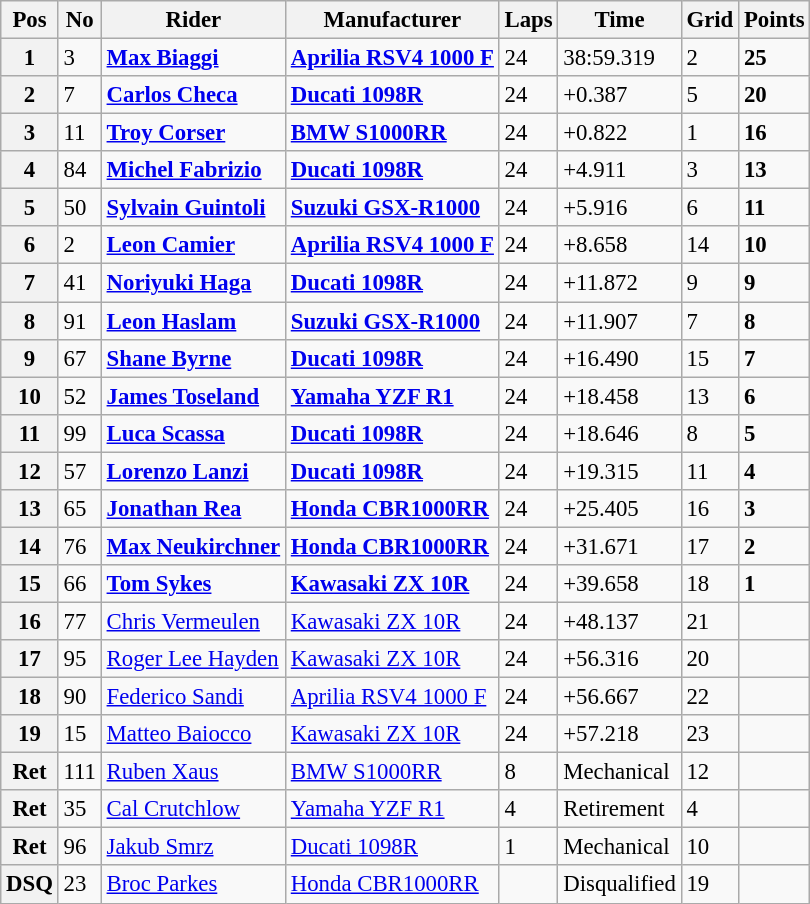<table class="wikitable" style="font-size: 95%;">
<tr>
<th>Pos</th>
<th>No</th>
<th>Rider</th>
<th>Manufacturer</th>
<th>Laps</th>
<th>Time</th>
<th>Grid</th>
<th>Points</th>
</tr>
<tr>
<th>1</th>
<td>3</td>
<td> <strong><a href='#'>Max Biaggi</a></strong></td>
<td><strong><a href='#'>Aprilia RSV4 1000 F</a></strong></td>
<td>24</td>
<td>38:59.319</td>
<td>2</td>
<td><strong>25</strong></td>
</tr>
<tr>
<th>2</th>
<td>7</td>
<td> <strong><a href='#'>Carlos Checa</a></strong></td>
<td><strong><a href='#'>Ducati 1098R</a></strong></td>
<td>24</td>
<td>+0.387</td>
<td>5</td>
<td><strong>20</strong></td>
</tr>
<tr>
<th>3</th>
<td>11</td>
<td> <strong><a href='#'>Troy Corser</a></strong></td>
<td><strong><a href='#'>BMW S1000RR</a></strong></td>
<td>24</td>
<td>+0.822</td>
<td>1</td>
<td><strong>16</strong></td>
</tr>
<tr>
<th>4</th>
<td>84</td>
<td> <strong><a href='#'>Michel Fabrizio</a></strong></td>
<td><strong><a href='#'>Ducati 1098R</a></strong></td>
<td>24</td>
<td>+4.911</td>
<td>3</td>
<td><strong>13</strong></td>
</tr>
<tr>
<th>5</th>
<td>50</td>
<td> <strong><a href='#'>Sylvain Guintoli</a></strong></td>
<td><strong><a href='#'>Suzuki GSX-R1000</a></strong></td>
<td>24</td>
<td>+5.916</td>
<td>6</td>
<td><strong>11</strong></td>
</tr>
<tr>
<th>6</th>
<td>2</td>
<td> <strong><a href='#'>Leon Camier</a></strong></td>
<td><strong><a href='#'>Aprilia RSV4 1000 F</a></strong></td>
<td>24</td>
<td>+8.658</td>
<td>14</td>
<td><strong>10</strong></td>
</tr>
<tr>
<th>7</th>
<td>41</td>
<td> <strong><a href='#'>Noriyuki Haga</a></strong></td>
<td><strong><a href='#'>Ducati 1098R</a></strong></td>
<td>24</td>
<td>+11.872</td>
<td>9</td>
<td><strong>9</strong></td>
</tr>
<tr>
<th>8</th>
<td>91</td>
<td> <strong><a href='#'>Leon Haslam</a></strong></td>
<td><strong><a href='#'>Suzuki GSX-R1000</a></strong></td>
<td>24</td>
<td>+11.907</td>
<td>7</td>
<td><strong>8</strong></td>
</tr>
<tr>
<th>9</th>
<td>67</td>
<td> <strong><a href='#'>Shane Byrne</a></strong></td>
<td><strong><a href='#'>Ducati 1098R</a></strong></td>
<td>24</td>
<td>+16.490</td>
<td>15</td>
<td><strong>7</strong></td>
</tr>
<tr>
<th>10</th>
<td>52</td>
<td> <strong><a href='#'>James Toseland</a></strong></td>
<td><strong><a href='#'>Yamaha YZF R1</a></strong></td>
<td>24</td>
<td>+18.458</td>
<td>13</td>
<td><strong>6</strong></td>
</tr>
<tr>
<th>11</th>
<td>99</td>
<td> <strong><a href='#'>Luca Scassa</a></strong></td>
<td><strong><a href='#'>Ducati 1098R</a></strong></td>
<td>24</td>
<td>+18.646</td>
<td>8</td>
<td><strong>5</strong></td>
</tr>
<tr>
<th>12</th>
<td>57</td>
<td> <strong><a href='#'>Lorenzo Lanzi</a></strong></td>
<td><strong><a href='#'>Ducati 1098R</a></strong></td>
<td>24</td>
<td>+19.315</td>
<td>11</td>
<td><strong>4</strong></td>
</tr>
<tr>
<th>13</th>
<td>65</td>
<td> <strong><a href='#'>Jonathan Rea</a></strong></td>
<td><strong><a href='#'>Honda CBR1000RR</a></strong></td>
<td>24</td>
<td>+25.405</td>
<td>16</td>
<td><strong>3</strong></td>
</tr>
<tr>
<th>14</th>
<td>76</td>
<td> <strong><a href='#'>Max Neukirchner</a></strong></td>
<td><strong><a href='#'>Honda CBR1000RR</a></strong></td>
<td>24</td>
<td>+31.671</td>
<td>17</td>
<td><strong>2</strong></td>
</tr>
<tr>
<th>15</th>
<td>66</td>
<td> <strong><a href='#'>Tom Sykes</a></strong></td>
<td><strong><a href='#'>Kawasaki ZX 10R</a></strong></td>
<td>24</td>
<td>+39.658</td>
<td>18</td>
<td><strong>1</strong></td>
</tr>
<tr>
<th>16</th>
<td>77</td>
<td> <a href='#'>Chris Vermeulen</a></td>
<td><a href='#'>Kawasaki ZX 10R</a></td>
<td>24</td>
<td>+48.137</td>
<td>21</td>
<td></td>
</tr>
<tr>
<th>17</th>
<td>95</td>
<td> <a href='#'>Roger Lee Hayden</a></td>
<td><a href='#'>Kawasaki ZX 10R</a></td>
<td>24</td>
<td>+56.316</td>
<td>20</td>
<td></td>
</tr>
<tr>
<th>18</th>
<td>90</td>
<td> <a href='#'>Federico Sandi</a></td>
<td><a href='#'>Aprilia RSV4 1000 F</a></td>
<td>24</td>
<td>+56.667</td>
<td>22</td>
<td></td>
</tr>
<tr>
<th>19</th>
<td>15</td>
<td> <a href='#'>Matteo Baiocco</a></td>
<td><a href='#'>Kawasaki ZX 10R</a></td>
<td>24</td>
<td>+57.218</td>
<td>23</td>
<td></td>
</tr>
<tr>
<th>Ret</th>
<td>111</td>
<td> <a href='#'>Ruben Xaus</a></td>
<td><a href='#'>BMW S1000RR</a></td>
<td>8</td>
<td>Mechanical</td>
<td>12</td>
<td></td>
</tr>
<tr>
<th>Ret</th>
<td>35</td>
<td> <a href='#'>Cal Crutchlow</a></td>
<td><a href='#'>Yamaha YZF R1</a></td>
<td>4</td>
<td>Retirement</td>
<td>4</td>
<td></td>
</tr>
<tr>
<th>Ret</th>
<td>96</td>
<td> <a href='#'>Jakub Smrz</a></td>
<td><a href='#'>Ducati 1098R</a></td>
<td>1</td>
<td>Mechanical</td>
<td>10</td>
<td></td>
</tr>
<tr>
<th>DSQ</th>
<td>23</td>
<td> <a href='#'>Broc Parkes</a></td>
<td><a href='#'>Honda CBR1000RR</a></td>
<td></td>
<td>Disqualified</td>
<td>19</td>
<td></td>
</tr>
</table>
